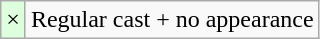<table class="wikitable">
<tr>
<td style="background:#dfd;">×</td>
<td>Regular cast + no appearance</td>
</tr>
</table>
